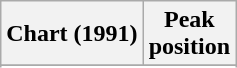<table class="wikitable sortable">
<tr>
<th align="left">Chart (1991)</th>
<th align="center">Peak<br>position</th>
</tr>
<tr>
</tr>
<tr>
</tr>
</table>
